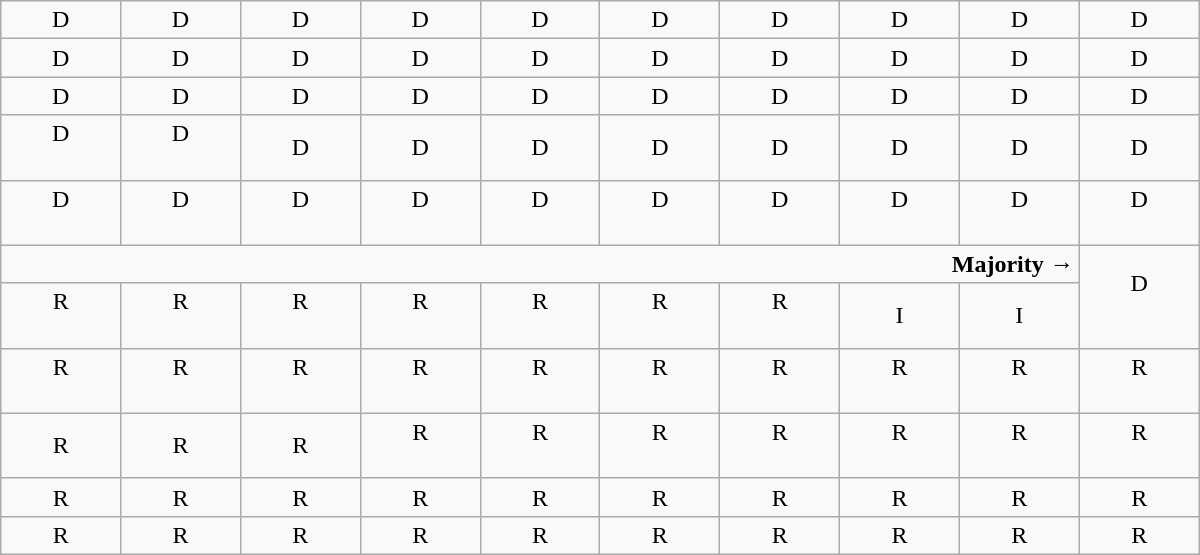<table class="wikitable" style="text-align:center; width:800px">
<tr>
<td width=50px >D</td>
<td width=50px >D</td>
<td width=50px >D</td>
<td width=50px >D</td>
<td width=50px >D</td>
<td width=50px >D</td>
<td width=50px >D</td>
<td width=50px >D</td>
<td width=50px >D</td>
<td width=50px >D</td>
</tr>
<tr>
<td>D</td>
<td>D</td>
<td>D</td>
<td>D</td>
<td>D</td>
<td>D</td>
<td>D</td>
<td>D</td>
<td>D</td>
<td>D</td>
</tr>
<tr>
<td>D</td>
<td>D</td>
<td>D</td>
<td>D</td>
<td>D</td>
<td>D</td>
<td>D</td>
<td>D</td>
<td>D</td>
<td>D</td>
</tr>
<tr>
<td>D<br><br></td>
<td>D<br><br></td>
<td>D</td>
<td>D</td>
<td>D</td>
<td>D</td>
<td>D</td>
<td>D</td>
<td>D</td>
<td>D</td>
</tr>
<tr>
<td>D<br><br></td>
<td>D<br><br></td>
<td>D<br><br></td>
<td>D<br><br></td>
<td>D<br><br></td>
<td>D<br><br></td>
<td>D<br><br></td>
<td>D<br><br></td>
<td>D<br><br></td>
<td>D<br><br></td>
</tr>
<tr>
<td colspan=9 style="text-align:right"><strong>Majority →</strong></td>
<td rowspan=2 >D<br><br></td>
</tr>
<tr>
<td>R<br><br></td>
<td>R<br><br></td>
<td>R<br><br></td>
<td>R<br><br></td>
<td>R<br><br></td>
<td>R<br><br></td>
<td>R<br><br></td>
<td>I</td>
<td>I</td>
</tr>
<tr>
<td>R<br><br></td>
<td>R<br><br></td>
<td>R<br><br></td>
<td>R<br><br></td>
<td>R<br><br></td>
<td>R<br><br></td>
<td>R<br><br></td>
<td>R<br><br></td>
<td>R<br><br></td>
<td>R<br><br></td>
</tr>
<tr>
<td>R</td>
<td>R</td>
<td>R</td>
<td>R<br><br></td>
<td>R<br><br></td>
<td>R<br><br></td>
<td>R<br><br></td>
<td>R<br><br></td>
<td>R<br><br></td>
<td>R<br><br></td>
</tr>
<tr>
<td>R</td>
<td>R</td>
<td>R</td>
<td>R</td>
<td>R</td>
<td>R</td>
<td>R</td>
<td>R</td>
<td>R</td>
<td>R</td>
</tr>
<tr>
<td>R</td>
<td>R</td>
<td>R</td>
<td>R</td>
<td>R</td>
<td>R</td>
<td>R</td>
<td>R</td>
<td>R</td>
<td>R</td>
</tr>
</table>
